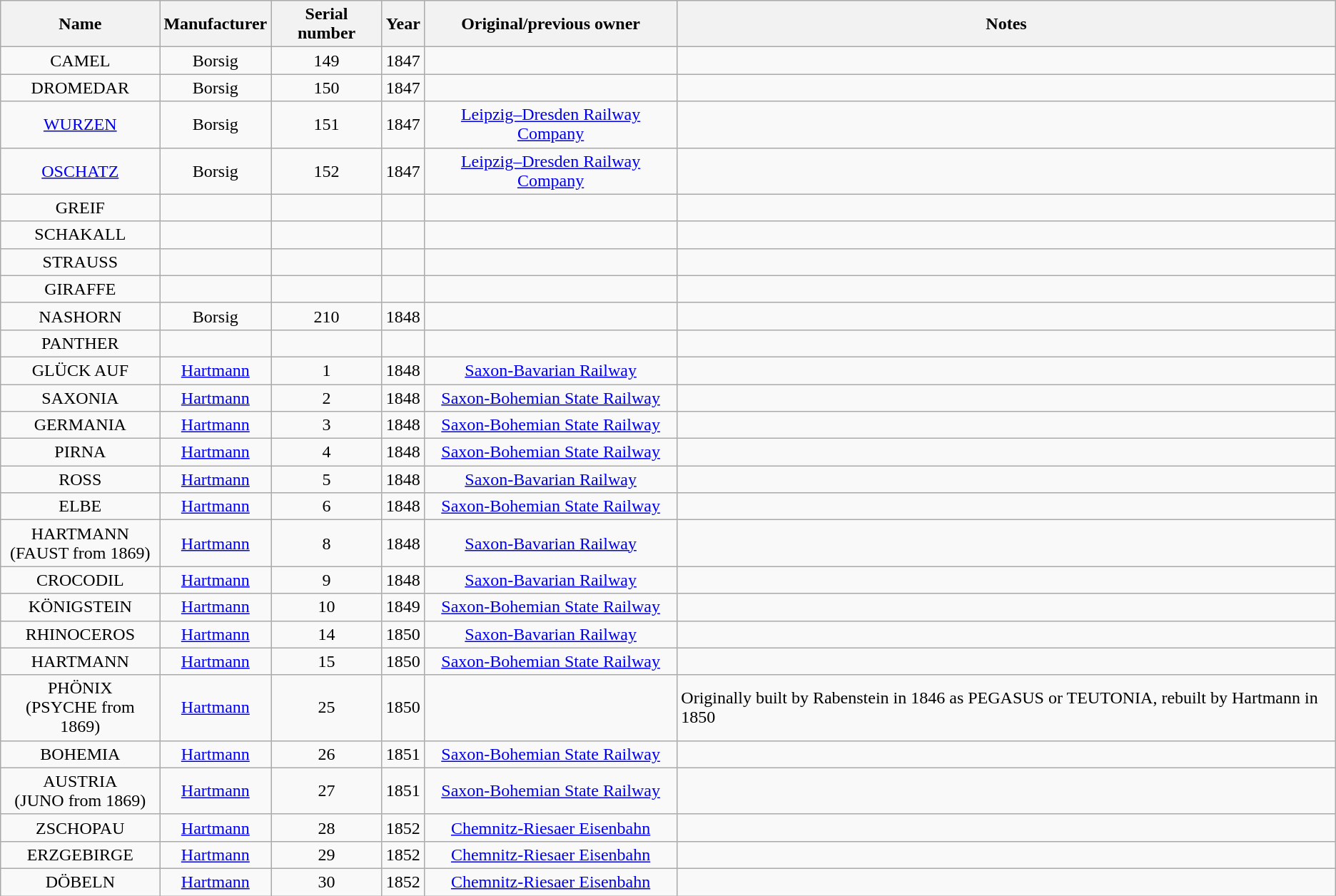<table class="wikitable sortable collapsible collapsed" style=text-align:center>
<tr>
<th>Name</th>
<th>Manufacturer</th>
<th>Serial number</th>
<th>Year</th>
<th>Original/previous owner</th>
<th>Notes</th>
</tr>
<tr>
<td>CAMEL</td>
<td>Borsig</td>
<td>149</td>
<td>1847</td>
<td></td>
<td align=left></td>
</tr>
<tr>
<td>DROMEDAR</td>
<td>Borsig</td>
<td>150</td>
<td>1847</td>
<td></td>
<td align=left></td>
</tr>
<tr>
<td><a href='#'>WURZEN</a></td>
<td>Borsig</td>
<td>151</td>
<td>1847</td>
<td><a href='#'>Leipzig–Dresden Railway Company</a></td>
<td align=left></td>
</tr>
<tr>
<td><a href='#'>OSCHATZ</a></td>
<td>Borsig</td>
<td>152</td>
<td>1847</td>
<td><a href='#'>Leipzig–Dresden Railway Company</a></td>
<td align=left></td>
</tr>
<tr>
<td>GREIF</td>
<td></td>
<td></td>
<td></td>
<td></td>
<td align=left></td>
</tr>
<tr>
<td>SCHAKALL</td>
<td></td>
<td></td>
<td></td>
<td></td>
<td align=left></td>
</tr>
<tr>
<td>STRAUSS</td>
<td></td>
<td></td>
<td></td>
<td></td>
<td align=left></td>
</tr>
<tr>
<td>GIRAFFE</td>
<td></td>
<td></td>
<td></td>
<td></td>
<td align=left></td>
</tr>
<tr>
<td>NASHORN</td>
<td>Borsig</td>
<td>210</td>
<td>1848</td>
<td></td>
<td align=left></td>
</tr>
<tr>
<td>PANTHER</td>
<td></td>
<td></td>
<td></td>
<td></td>
<td align=left></td>
</tr>
<tr>
<td>GLÜCK AUF</td>
<td><a href='#'>Hartmann</a></td>
<td>1</td>
<td>1848</td>
<td><a href='#'>Saxon-Bavarian Railway</a></td>
<td align=left></td>
</tr>
<tr>
<td>SAXONIA</td>
<td><a href='#'>Hartmann</a></td>
<td>2</td>
<td>1848</td>
<td><a href='#'>Saxon-Bohemian State Railway</a></td>
<td align=left></td>
</tr>
<tr>
<td>GERMANIA</td>
<td><a href='#'>Hartmann</a></td>
<td>3</td>
<td>1848</td>
<td><a href='#'>Saxon-Bohemian State Railway</a></td>
<td align=left></td>
</tr>
<tr>
<td>PIRNA</td>
<td><a href='#'>Hartmann</a></td>
<td>4</td>
<td>1848</td>
<td><a href='#'>Saxon-Bohemian State Railway</a></td>
<td align=left></td>
</tr>
<tr>
<td>ROSS</td>
<td><a href='#'>Hartmann</a></td>
<td>5</td>
<td>1848</td>
<td><a href='#'>Saxon-Bavarian Railway</a></td>
<td align=left></td>
</tr>
<tr>
<td>ELBE</td>
<td><a href='#'>Hartmann</a></td>
<td>6</td>
<td>1848</td>
<td><a href='#'>Saxon-Bohemian State Railway</a></td>
<td align=left></td>
</tr>
<tr>
<td>HARTMANN<br>(FAUST from 1869)</td>
<td><a href='#'>Hartmann</a></td>
<td>8</td>
<td>1848</td>
<td><a href='#'>Saxon-Bavarian Railway</a></td>
<td align=left></td>
</tr>
<tr>
<td>CROCODIL</td>
<td><a href='#'>Hartmann</a></td>
<td>9</td>
<td>1848</td>
<td><a href='#'>Saxon-Bavarian Railway</a></td>
<td align=left></td>
</tr>
<tr>
<td>KÖNIGSTEIN</td>
<td><a href='#'>Hartmann</a></td>
<td>10</td>
<td>1849</td>
<td><a href='#'>Saxon-Bohemian State Railway</a></td>
<td align=left></td>
</tr>
<tr>
<td>RHINOCEROS</td>
<td><a href='#'>Hartmann</a></td>
<td>14</td>
<td>1850</td>
<td><a href='#'>Saxon-Bavarian Railway</a></td>
<td align=left></td>
</tr>
<tr>
<td>HARTMANN</td>
<td><a href='#'>Hartmann</a></td>
<td>15</td>
<td>1850</td>
<td><a href='#'>Saxon-Bohemian State Railway</a></td>
<td align=left></td>
</tr>
<tr>
<td>PHÖNIX<br>(PSYCHE from 1869)</td>
<td><a href='#'>Hartmann</a></td>
<td>25</td>
<td>1850</td>
<td></td>
<td align=left>Originally built by Rabenstein in 1846 as PEGASUS or TEUTONIA, rebuilt by Hartmann in 1850</td>
</tr>
<tr>
<td>BOHEMIA</td>
<td><a href='#'>Hartmann</a></td>
<td>26</td>
<td>1851</td>
<td><a href='#'>Saxon-Bohemian State Railway</a></td>
<td align=left></td>
</tr>
<tr>
<td>AUSTRIA<br>(JUNO from 1869)</td>
<td><a href='#'>Hartmann</a></td>
<td>27</td>
<td>1851</td>
<td><a href='#'>Saxon-Bohemian State Railway</a></td>
<td align=left></td>
</tr>
<tr>
<td>ZSCHOPAU</td>
<td><a href='#'>Hartmann</a></td>
<td>28</td>
<td>1852</td>
<td><a href='#'>Chemnitz-Riesaer Eisenbahn</a></td>
<td align=left></td>
</tr>
<tr>
<td>ERZGEBIRGE</td>
<td><a href='#'>Hartmann</a></td>
<td>29</td>
<td>1852</td>
<td><a href='#'>Chemnitz-Riesaer Eisenbahn</a></td>
<td align=left></td>
</tr>
<tr>
<td>DÖBELN</td>
<td><a href='#'>Hartmann</a></td>
<td>30</td>
<td>1852</td>
<td><a href='#'>Chemnitz-Riesaer Eisenbahn</a></td>
<td align=left></td>
</tr>
</table>
